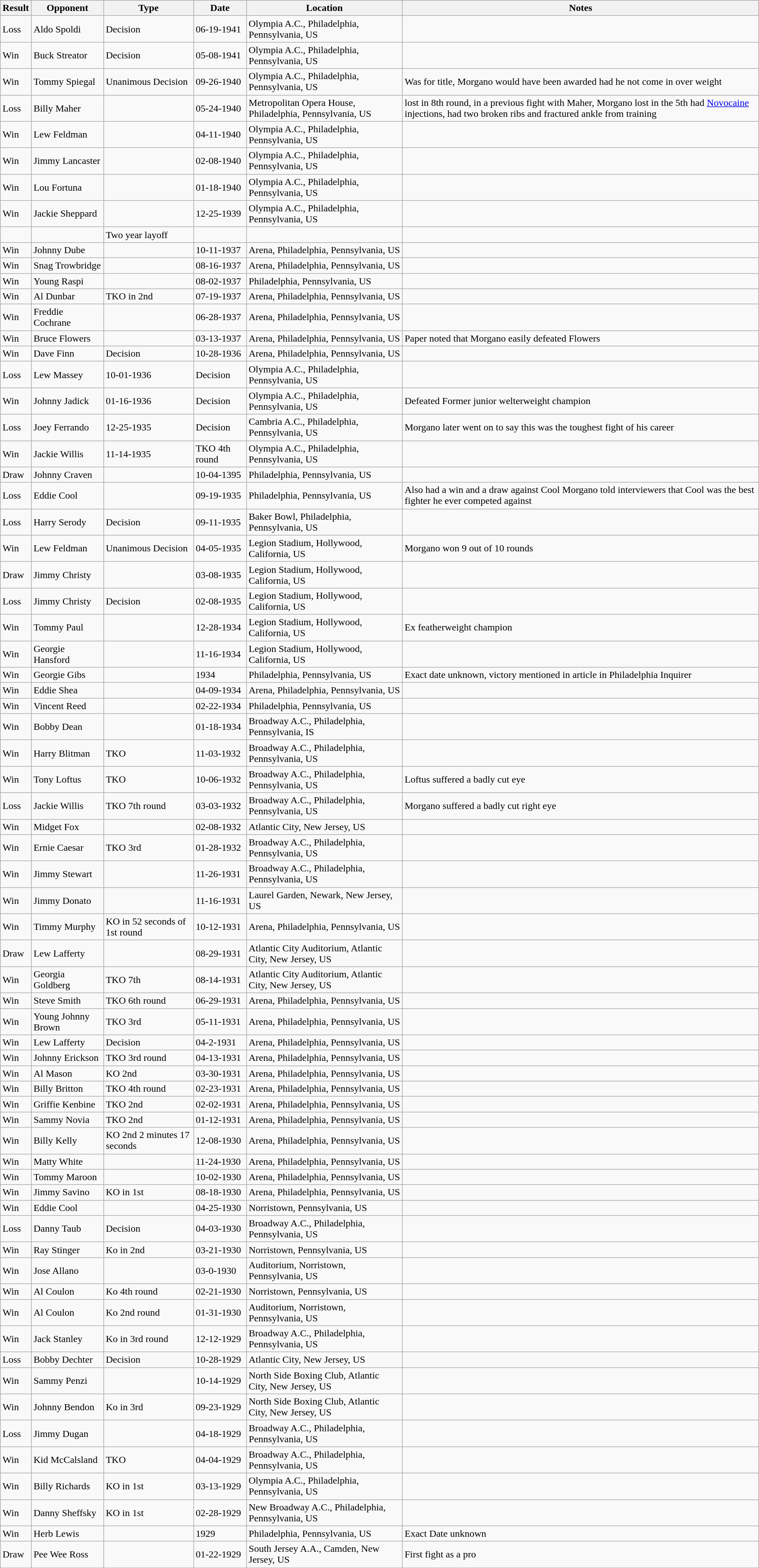<table class="wikitable" border="1">
<tr>
<th>Result</th>
<th>Opponent</th>
<th>Type</th>
<th>Date</th>
<th>Location</th>
<th>Notes</th>
</tr>
<tr>
<td>Loss</td>
<td>Aldo Spoldi</td>
<td>Decision</td>
<td>06-19-1941</td>
<td>Olympia A.C., Philadelphia, Pennsylvania, US</td>
<td></td>
</tr>
<tr>
<td>Win</td>
<td>Buck Streator</td>
<td>Decision</td>
<td>05-08-1941</td>
<td>Olympia A.C., Philadelphia, Pennsylvania, US</td>
<td></td>
</tr>
<tr>
<td>Win</td>
<td>Tommy Spiegal</td>
<td>Unanimous Decision</td>
<td>09-26-1940</td>
<td>Olympia A.C., Philadelphia, Pennsylvania, US</td>
<td>Was for title, Morgano would have been awarded had he not come in over weight</td>
</tr>
<tr>
<td>Loss</td>
<td>Billy Maher</td>
<td></td>
<td>05-24-1940</td>
<td>Metropolitan Opera House, Philadelphia, Pennsylvania, US</td>
<td>lost in 8th round, in a previous fight with Maher, Morgano lost in the 5th had <a href='#'>Novocaine</a> injections, had two broken ribs and fractured ankle from training</td>
</tr>
<tr>
<td>Win</td>
<td>Lew Feldman</td>
<td></td>
<td>04-11-1940</td>
<td>Olympia A.C., Philadelphia, Pennsylvania, US</td>
<td></td>
</tr>
<tr>
<td>Win</td>
<td>Jimmy Lancaster</td>
<td></td>
<td>02-08-1940</td>
<td>Olympia A.C., Philadelphia, Pennsylvania, US</td>
<td></td>
</tr>
<tr>
<td>Win</td>
<td>Lou Fortuna</td>
<td></td>
<td>01-18-1940</td>
<td>Olympia A.C., Philadelphia, Pennsylvania, US</td>
<td></td>
</tr>
<tr>
<td>Win</td>
<td>Jackie Sheppard</td>
<td></td>
<td>12-25-1939</td>
<td>Olympia A.C., Philadelphia, Pennsylvania, US</td>
<td></td>
</tr>
<tr>
<td></td>
<td></td>
<td>Two year layoff</td>
<td></td>
<td></td>
</tr>
<tr>
<td>Win</td>
<td>Johnny Dube</td>
<td></td>
<td>10-11-1937</td>
<td>Arena, Philadelphia, Pennsylvania, US</td>
<td></td>
</tr>
<tr>
<td>Win</td>
<td>Snag Trowbridge</td>
<td></td>
<td>08-16-1937</td>
<td>Arena, Philadelphia, Pennsylvania, US</td>
<td></td>
</tr>
<tr>
<td>Win</td>
<td>Young Raspi</td>
<td></td>
<td>08-02-1937</td>
<td>Philadelphia, Pennsylvania, US</td>
<td></td>
</tr>
<tr>
<td>Win</td>
<td>Al Dunbar</td>
<td>TKO in 2nd</td>
<td>07-19-1937</td>
<td>Arena, Philadelphia, Pennsylvania, US</td>
<td></td>
</tr>
<tr>
<td>Win</td>
<td>Freddie Cochrane</td>
<td></td>
<td>06-28-1937</td>
<td>Arena, Philadelphia, Pennsylvania, US</td>
<td></td>
</tr>
<tr>
<td>Win</td>
<td>Bruce Flowers</td>
<td></td>
<td>03-13-1937</td>
<td>Arena, Philadelphia, Pennsylvania, US</td>
<td>Paper noted that Morgano easily defeated Flowers</td>
</tr>
<tr>
<td>Win</td>
<td>Dave Finn</td>
<td>Decision</td>
<td>10-28-1936</td>
<td>Arena, Philadelphia, Pennsylvania, US</td>
<td></td>
</tr>
<tr>
<td>Loss</td>
<td>Lew Massey</td>
<td>10-01-1936</td>
<td>Decision</td>
<td>Olympia A.C., Philadelphia, Pennsylvania, US</td>
<td></td>
</tr>
<tr>
<td>Win</td>
<td>Johnny Jadick</td>
<td>01-16-1936</td>
<td>Decision</td>
<td>Olympia A.C., Philadelphia, Pennsylvania, US</td>
<td>Defeated Former junior welterweight champion</td>
</tr>
<tr>
<td>Loss</td>
<td>Joey Ferrando</td>
<td>12-25-1935</td>
<td>Decision</td>
<td>Cambria A.C., Philadelphia, Pennsylvania, US</td>
<td>Morgano later went on to say this was the toughest fight of his career</td>
</tr>
<tr>
<td>Win</td>
<td>Jackie Willis</td>
<td>11-14-1935</td>
<td>TKO 4th round</td>
<td>Olympia A.C., Philadelphia, Pennsylvania, US</td>
<td></td>
</tr>
<tr>
<td>Draw</td>
<td>Johnny Craven</td>
<td></td>
<td>10-04-1395</td>
<td>Philadelphia, Pennsylvania, US</td>
<td></td>
</tr>
<tr>
<td>Loss</td>
<td>Eddie Cool</td>
<td></td>
<td>09-19-1935</td>
<td>Philadelphia, Pennsylvania, US</td>
<td>Also had a win and a draw against Cool Morgano told interviewers that Cool was the best fighter he ever competed against</td>
</tr>
<tr>
<td>Loss</td>
<td>Harry Serody</td>
<td>Decision</td>
<td>09-11-1935</td>
<td>Baker Bowl, Philadelphia, Pennsylvania, US</td>
<td></td>
</tr>
<tr>
<td>Win</td>
<td>Lew Feldman</td>
<td>Unanimous Decision</td>
<td>04-05-1935</td>
<td>Legion Stadium, Hollywood, California, US</td>
<td>Morgano won 9 out of 10 rounds</td>
</tr>
<tr>
<td>Draw</td>
<td>Jimmy Christy</td>
<td></td>
<td>03-08-1935</td>
<td>Legion Stadium, Hollywood, California, US</td>
<td></td>
</tr>
<tr>
<td>Loss</td>
<td>Jimmy Christy</td>
<td>Decision</td>
<td>02-08-1935</td>
<td>Legion Stadium, Hollywood, California, US</td>
<td></td>
</tr>
<tr>
<td>Win</td>
<td>Tommy Paul</td>
<td></td>
<td>12-28-1934</td>
<td>Legion Stadium, Hollywood, California, US</td>
<td>Ex featherweight champion</td>
</tr>
<tr>
<td>Win</td>
<td>Georgie Hansford</td>
<td></td>
<td>11-16-1934</td>
<td>Legion Stadium, Hollywood, California, US</td>
<td></td>
</tr>
<tr>
<td>Win</td>
<td>Georgie Gibs</td>
<td></td>
<td>1934</td>
<td>Philadelphia, Pennsylvania, US</td>
<td>Exact date unknown, victory mentioned in article in Philadelphia Inquirer</td>
</tr>
<tr>
<td>Win</td>
<td>Eddie Shea</td>
<td></td>
<td>04-09-1934</td>
<td>Arena, Philadelphia, Pennsylvania, US</td>
<td></td>
</tr>
<tr>
<td>Win</td>
<td>Vincent Reed</td>
<td></td>
<td>02-22-1934</td>
<td>Philadelphia, Pennsylvania, US</td>
<td></td>
</tr>
<tr>
<td>Win</td>
<td>Bobby Dean</td>
<td></td>
<td>01-18-1934</td>
<td>Broadway A.C., Philadelphia, Pennsylvania, IS</td>
<td></td>
</tr>
<tr>
<td>Win</td>
<td>Harry Blitman</td>
<td>TKO</td>
<td>11-03-1932</td>
<td>Broadway A.C., Philadelphia, Pennsylvania, US</td>
<td></td>
</tr>
<tr>
<td>Win</td>
<td>Tony Loftus</td>
<td>TKO</td>
<td>10-06-1932</td>
<td>Broadway A.C., Philadelphia, Pennsylvania, US</td>
<td>Loftus suffered a badly cut eye</td>
</tr>
<tr>
<td>Loss</td>
<td>Jackie Willis</td>
<td>TKO 7th round</td>
<td>03-03-1932</td>
<td>Broadway A.C., Philadelphia, Pennsylvania, US</td>
<td>Morgano suffered a badly cut right eye</td>
</tr>
<tr>
<td>Win</td>
<td>Midget Fox</td>
<td></td>
<td>02-08-1932</td>
<td>Atlantic City, New Jersey, US</td>
<td></td>
</tr>
<tr>
<td>Win</td>
<td>Ernie Caesar</td>
<td>TKO 3rd</td>
<td>01-28-1932</td>
<td>Broadway A.C., Philadelphia, Pennsylvania, US</td>
<td></td>
</tr>
<tr>
<td>Win</td>
<td>Jimmy Stewart</td>
<td></td>
<td>11-26-1931</td>
<td>Broadway A.C., Philadelphia, Pennsylvania, US</td>
<td></td>
</tr>
<tr>
<td>Win</td>
<td>Jimmy Donato</td>
<td></td>
<td>11-16-1931</td>
<td>Laurel Garden, Newark, New Jersey, US</td>
<td></td>
</tr>
<tr>
<td>Win</td>
<td>Timmy Murphy</td>
<td>KO in 52 seconds of 1st round</td>
<td>10-12-1931</td>
<td>Arena, Philadelphia, Pennsylvania, US</td>
<td></td>
</tr>
<tr>
<td>Draw</td>
<td>Lew Lafferty</td>
<td></td>
<td>08-29-1931</td>
<td>Atlantic City Auditorium, Atlantic City, New Jersey, US</td>
<td></td>
</tr>
<tr>
<td>Win</td>
<td>Georgia Goldberg</td>
<td>TKO 7th</td>
<td>08-14-1931</td>
<td>Atlantic City Auditorium, Atlantic City, New Jersey, US</td>
<td></td>
</tr>
<tr>
<td>Win</td>
<td>Steve Smith</td>
<td>TKO 6th round</td>
<td>06-29-1931</td>
<td>Arena, Philadelphia, Pennsylvania, US</td>
<td></td>
</tr>
<tr>
<td>Win</td>
<td>Young Johnny Brown</td>
<td>TKO 3rd</td>
<td>05-11-1931</td>
<td>Arena, Philadelphia, Pennsylvania, US</td>
<td></td>
</tr>
<tr>
<td>Win</td>
<td>Lew Lafferty</td>
<td>Decision</td>
<td>04-2-1931</td>
<td>Arena, Philadelphia, Pennsylvania, US</td>
<td></td>
</tr>
<tr>
<td>Win</td>
<td>Johnny Erickson</td>
<td>TKO 3rd round</td>
<td>04-13-1931</td>
<td>Arena, Philadelphia, Pennsylvania, US</td>
<td></td>
</tr>
<tr>
<td>Win</td>
<td>Al Mason</td>
<td>KO 2nd</td>
<td>03-30-1931</td>
<td>Arena, Philadelphia, Pennsylvania, US</td>
<td></td>
</tr>
<tr>
<td>Win</td>
<td>Billy Britton</td>
<td>TKO 4th round</td>
<td>02-23-1931</td>
<td>Arena, Philadelphia, Pennsylvania, US</td>
<td></td>
</tr>
<tr>
<td>Win</td>
<td>Griffie Kenbine</td>
<td>TKO 2nd</td>
<td>02-02-1931</td>
<td>Arena, Philadelphia, Pennsylvania, US</td>
<td></td>
</tr>
<tr>
<td>Win</td>
<td>Sammy Novia</td>
<td>TKO 2nd</td>
<td>01-12-1931</td>
<td>Arena, Philadelphia, Pennsylvania, US</td>
<td></td>
</tr>
<tr>
<td>Win</td>
<td>Billy Kelly</td>
<td>KO 2nd 2 minutes 17 seconds</td>
<td>12-08-1930</td>
<td>Arena, Philadelphia, Pennsylvania, US</td>
<td></td>
</tr>
<tr>
<td>Win</td>
<td>Matty White</td>
<td></td>
<td>11-24-1930</td>
<td>Arena, Philadelphia, Pennsylvania, US</td>
<td></td>
</tr>
<tr>
<td>Win</td>
<td>Tommy Maroon</td>
<td></td>
<td>10-02-1930</td>
<td>Arena, Philadelphia, Pennsylvania, US</td>
<td></td>
</tr>
<tr>
<td>Win</td>
<td>Jimmy Savino</td>
<td>KO in 1st</td>
<td>08-18-1930</td>
<td>Arena, Philadelphia, Pennsylvania, US</td>
<td></td>
</tr>
<tr>
<td>Win</td>
<td>Eddie Cool</td>
<td></td>
<td>04-25-1930</td>
<td>Norristown, Pennsylvania, US</td>
<td></td>
</tr>
<tr>
<td>Loss</td>
<td>Danny Taub</td>
<td>Decision</td>
<td>04-03-1930</td>
<td>Broadway A.C., Philadelphia, Pennsylvania, US</td>
<td></td>
</tr>
<tr>
<td>Win</td>
<td>Ray Stinger</td>
<td>Ko in 2nd</td>
<td>03-21-1930</td>
<td>Norristown, Pennsylvania, US</td>
<td></td>
</tr>
<tr>
<td>Win</td>
<td>Jose Allano</td>
<td></td>
<td>03-0-1930</td>
<td>Auditorium, Norristown, Pennsylvania, US</td>
<td></td>
</tr>
<tr>
<td>Win</td>
<td>Al Coulon</td>
<td>Ko 4th round</td>
<td>02-21-1930</td>
<td>Norristown, Pennsylvania, US</td>
<td></td>
</tr>
<tr>
<td>Win</td>
<td>Al Coulon</td>
<td>Ko 2nd round</td>
<td>01-31-1930</td>
<td>Auditorium, Norristown, Pennsylvania, US</td>
<td></td>
</tr>
<tr>
<td>Win</td>
<td>Jack Stanley</td>
<td>Ko in 3rd round</td>
<td>12-12-1929</td>
<td>Broadway A.C., Philadelphia, Pennsylvania, US</td>
<td></td>
</tr>
<tr>
<td>Loss</td>
<td>Bobby Dechter</td>
<td>Decision</td>
<td>10-28-1929</td>
<td>Atlantic City, New Jersey, US</td>
<td></td>
</tr>
<tr>
<td>Win</td>
<td>Sammy Penzi</td>
<td></td>
<td>10-14-1929</td>
<td>North Side Boxing Club, Atlantic City, New Jersey, US</td>
<td></td>
</tr>
<tr>
<td>Win</td>
<td>Johnny Bendon</td>
<td>Ko in 3rd</td>
<td>09-23-1929</td>
<td>North Side Boxing Club, Atlantic City, New Jersey, US</td>
<td></td>
</tr>
<tr>
<td>Loss</td>
<td>Jimmy Dugan</td>
<td></td>
<td>04-18-1929</td>
<td>Broadway A.C., Philadelphia, Pennsylvania, US</td>
<td></td>
</tr>
<tr>
<td>Win</td>
<td>Kid McCalsland</td>
<td>TKO</td>
<td>04-04-1929</td>
<td>Broadway A.C., Philadelphia, Pennsylvania, US</td>
<td></td>
</tr>
<tr>
<td>Win</td>
<td>Billy Richards</td>
<td>KO in 1st</td>
<td>03-13-1929</td>
<td>Olympia A.C., Philadelphia, Pennsylvania, US</td>
<td></td>
</tr>
<tr>
<td>Win</td>
<td>Danny Sheffsky</td>
<td>KO in 1st</td>
<td>02-28-1929</td>
<td>New Broadway A.C., Philadelphia, Pennsylvania, US</td>
<td></td>
</tr>
<tr>
<td>Win</td>
<td>Herb Lewis</td>
<td></td>
<td>1929</td>
<td>Philadelphia, Pennsylvania, US</td>
<td>Exact Date unknown</td>
</tr>
<tr>
<td>Draw</td>
<td>Pee Wee Ross</td>
<td></td>
<td>01-22-1929</td>
<td>South Jersey A.A., Camden, New Jersey, US</td>
<td>First fight as a pro</td>
</tr>
</table>
